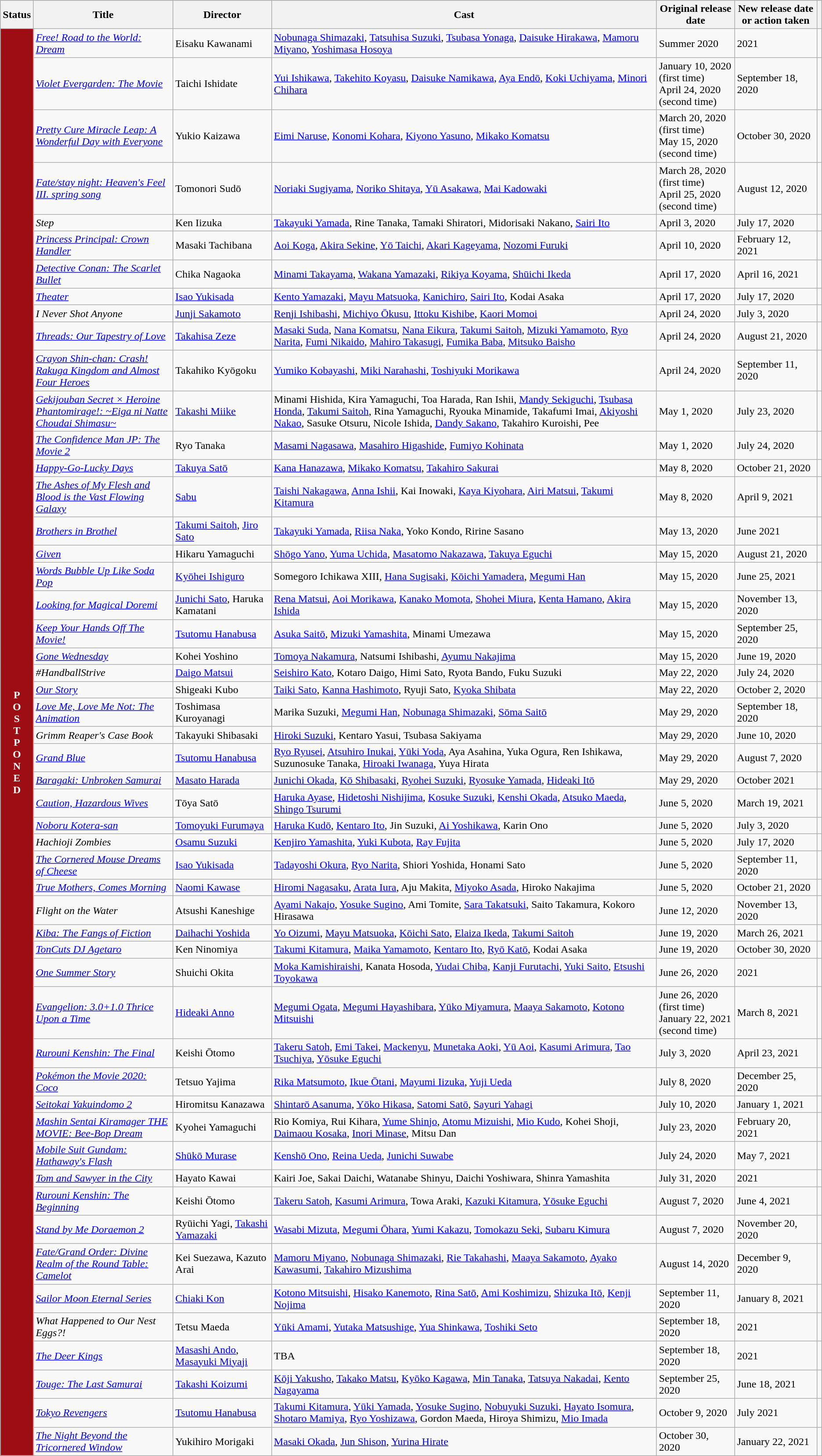<table class="wikitable sortable">
<tr style="background:#b0e0e6; text-align:center">
<th>Status</th>
<th style="width:17%">Title</th>
<th style="width:12%">Director</th>
<th>Cast</th>
<th>Original release date</th>
<th>New release date or action taken</th>
<th></th>
</tr>
<tr>
<th rowspan="100" style="text-align:center; background:#9D0D14; color:white;">P<br>O<br>S<br>T<br>P<br>O<br>N<br>E<br>D</th>
<td><em><a href='#'>Free! Road to the World: Dream</a></em></td>
<td>Eisaku Kawanami</td>
<td><a href='#'>Nobunaga Shimazaki</a>, <a href='#'>Tatsuhisa Suzuki</a>, <a href='#'>Tsubasa Yonaga</a>, <a href='#'>Daisuke Hirakawa</a>, <a href='#'>Mamoru Miyano</a>, <a href='#'>Yoshimasa Hosoya</a></td>
<td>Summer 2020</td>
<td>2021</td>
<td></td>
</tr>
<tr>
<td><em><a href='#'>Violet Evergarden: The Movie</a></em></td>
<td>Taichi Ishidate</td>
<td><a href='#'>Yui Ishikawa</a>, <a href='#'>Takehito Koyasu</a>, <a href='#'>Daisuke Namikawa</a>, <a href='#'>Aya Endō</a>, <a href='#'>Koki Uchiyama</a>, <a href='#'>Minori Chihara</a></td>
<td>January 10, 2020 (first time) <br> April 24, 2020 (second time)</td>
<td>September 18, 2020</td>
<td></td>
</tr>
<tr>
<td><em><a href='#'>Pretty Cure Miracle Leap: A Wonderful Day with Everyone</a></em></td>
<td>Yukio Kaizawa</td>
<td><a href='#'>Eimi Naruse</a>, <a href='#'>Konomi Kohara</a>, <a href='#'>Kiyono Yasuno</a>, <a href='#'>Mikako Komatsu</a></td>
<td>March 20, 2020 (first time) <br> May 15, 2020 (second time)</td>
<td>October 30, 2020</td>
<td></td>
</tr>
<tr>
<td><em><a href='#'>Fate/stay night: Heaven's Feel III. spring song</a></em></td>
<td>Tomonori Sudō</td>
<td><a href='#'>Noriaki Sugiyama</a>, <a href='#'>Noriko Shitaya</a>, <a href='#'>Yū Asakawa</a>, <a href='#'>Mai Kadowaki</a></td>
<td>March 28, 2020 (first time) <br> April 25, 2020 (second time)</td>
<td>August 12, 2020</td>
<td></td>
</tr>
<tr>
<td><em>Step</em></td>
<td>Ken Iizuka</td>
<td><a href='#'>Takayuki Yamada</a>, Rine Tanaka, Tamaki Shiratori, Midorisaki Nakano, <a href='#'>Sairi Ito</a></td>
<td>April 3, 2020</td>
<td>July 17, 2020</td>
<td></td>
</tr>
<tr>
<td><em><a href='#'>Princess Principal: Crown Handler</a></em></td>
<td>Masaki Tachibana</td>
<td><a href='#'>Aoi Koga</a>, <a href='#'>Akira Sekine</a>, <a href='#'>Yō Taichi</a>, <a href='#'>Akari Kageyama</a>, <a href='#'>Nozomi Furuki</a></td>
<td>April 10, 2020</td>
<td>February 12, 2021</td>
<td></td>
</tr>
<tr>
<td><em><a href='#'>Detective Conan: The Scarlet Bullet</a></em></td>
<td>Chika Nagaoka</td>
<td><a href='#'>Minami Takayama</a>, <a href='#'>Wakana Yamazaki</a>, <a href='#'>Rikiya Koyama</a>, <a href='#'>Shūichi Ikeda</a></td>
<td>April 17, 2020</td>
<td>April 16, 2021</td>
<td></td>
</tr>
<tr>
<td><em><a href='#'>Theater</a></em></td>
<td><a href='#'>Isao Yukisada</a></td>
<td><a href='#'>Kento Yamazaki</a>, <a href='#'>Mayu Matsuoka</a>, <a href='#'>Kanichiro</a>, <a href='#'>Sairi Ito</a>, Kodai Asaka</td>
<td>April 17, 2020</td>
<td>July 17, 2020</td>
<td></td>
</tr>
<tr>
<td><em>I Never Shot Anyone</em></td>
<td><a href='#'>Junji Sakamoto</a></td>
<td><a href='#'>Renji Ishibashi</a>, <a href='#'>Michiyo Ōkusu</a>, <a href='#'>Ittoku Kishibe</a>, <a href='#'>Kaori Momoi</a></td>
<td>April 24, 2020</td>
<td>July 3, 2020</td>
<td></td>
</tr>
<tr>
<td><em><a href='#'>Threads: Our Tapestry of Love</a></em></td>
<td><a href='#'>Takahisa Zeze</a></td>
<td><a href='#'>Masaki Suda</a>, <a href='#'>Nana Komatsu</a>, <a href='#'>Nana Eikura</a>, <a href='#'>Takumi Saitoh</a>, <a href='#'>Mizuki Yamamoto</a>, <a href='#'>Ryo Narita</a>, <a href='#'>Fumi Nikaido</a>, <a href='#'>Mahiro Takasugi</a>, <a href='#'>Fumika Baba</a>, <a href='#'>Mitsuko Baisho</a></td>
<td>April 24, 2020</td>
<td>August 21, 2020</td>
<td></td>
</tr>
<tr>
<td><em><a href='#'>Crayon Shin-chan: Crash! Rakuga Kingdom and Almost Four Heroes</a></em></td>
<td>Takahiko Kyōgoku</td>
<td><a href='#'>Yumiko Kobayashi</a>, <a href='#'>Miki Narahashi</a>, <a href='#'>Toshiyuki Morikawa</a></td>
<td>April 24, 2020</td>
<td>September 11, 2020</td>
<td></td>
</tr>
<tr>
<td><em><a href='#'>Gekijouban Secret × Heroine Phantomirage!: ~Eiga ni Natte Choudai Shimasu~</a></em></td>
<td><a href='#'>Takashi Miike</a></td>
<td>Minami Hishida, Kira Yamaguchi, Toa Harada, Ran Ishii, <a href='#'>Mandy Sekiguchi</a>, <a href='#'>Tsubasa Honda</a>, <a href='#'>Takumi Saitoh</a>, Rina Yamaguchi, Ryouka Minamide, Takafumi Imai, <a href='#'>Akiyoshi Nakao</a>, Sasuke Otsuru, Nicole Ishida, <a href='#'>Dandy Sakano</a>, Takahiro Kuroishi, Pee</td>
<td>May 1, 2020</td>
<td>July 23, 2020</td>
<td></td>
</tr>
<tr>
<td><em><a href='#'>The Confidence Man JP: The Movie 2</a></em></td>
<td>Ryo Tanaka</td>
<td><a href='#'>Masami Nagasawa</a>, <a href='#'>Masahiro Higashide</a>, <a href='#'>Fumiyo Kohinata</a></td>
<td>May 1, 2020</td>
<td>July 24, 2020</td>
<td></td>
</tr>
<tr>
<td><em><a href='#'>Happy-Go-Lucky Days</a></em></td>
<td><a href='#'>Takuya Satō</a></td>
<td><a href='#'>Kana Hanazawa</a>, <a href='#'>Mikako Komatsu</a>, <a href='#'>Takahiro Sakurai</a></td>
<td>May 8, 2020</td>
<td>October 21, 2020</td>
<td></td>
</tr>
<tr>
<td><em><a href='#'>The Ashes of My Flesh and Blood is the Vast Flowing Galaxy</a></em></td>
<td><a href='#'>Sabu</a></td>
<td><a href='#'>Taishi Nakagawa</a>, <a href='#'>Anna Ishii</a>, Kai Inowaki, <a href='#'>Kaya Kiyohara</a>, <a href='#'>Airi Matsui</a>, <a href='#'>Takumi Kitamura</a></td>
<td>May 8, 2020</td>
<td>April 9, 2021</td>
<td></td>
</tr>
<tr>
<td><em><a href='#'>Brothers in Brothel</a></em></td>
<td><a href='#'>Takumi Saitoh</a>, <a href='#'>Jiro Sato</a></td>
<td><a href='#'>Takayuki Yamada</a>, <a href='#'>Riisa Naka</a>, Yoko Kondo, Ririne Sasano</td>
<td>May 13, 2020</td>
<td>June 2021</td>
<td></td>
</tr>
<tr>
<td><em><a href='#'>Given</a></em></td>
<td>Hikaru Yamaguchi</td>
<td><a href='#'>Shōgo Yano</a>, <a href='#'>Yuma Uchida</a>, <a href='#'>Masatomo Nakazawa</a>, <a href='#'>Takuya Eguchi</a></td>
<td>May 15, 2020</td>
<td>August 21, 2020</td>
<td></td>
</tr>
<tr>
<td><em><a href='#'>Words Bubble Up Like Soda Pop</a></em></td>
<td><a href='#'>Kyōhei Ishiguro</a></td>
<td>Somegoro Ichikawa XIII, <a href='#'>Hana Sugisaki</a>, <a href='#'>Kōichi Yamadera</a>, <a href='#'>Megumi Han</a></td>
<td>May 15, 2020</td>
<td>June 25, 2021</td>
<td></td>
</tr>
<tr>
<td><em><a href='#'>Looking for Magical Doremi</a></em></td>
<td><a href='#'>Junichi Sato</a>, Haruka Kamatani</td>
<td><a href='#'>Rena Matsui</a>, <a href='#'>Aoi Morikawa</a>, <a href='#'>Kanako Momota</a>, <a href='#'>Shohei Miura</a>, <a href='#'>Kenta Hamano</a>, <a href='#'>Akira Ishida</a></td>
<td>May 15, 2020</td>
<td>November 13, 2020</td>
<td></td>
</tr>
<tr>
<td><em><a href='#'>Keep Your Hands Off The Movie!</a></em></td>
<td><a href='#'>Tsutomu Hanabusa</a></td>
<td><a href='#'>Asuka Saitō</a>, <a href='#'>Mizuki Yamashita</a>, Minami Umezawa</td>
<td>May 15, 2020</td>
<td>September 25, 2020</td>
<td></td>
</tr>
<tr>
<td><em><a href='#'>Gone Wednesday</a></em></td>
<td>Kohei Yoshino</td>
<td><a href='#'>Tomoya Nakamura</a>, Natsumi Ishibashi, <a href='#'>Ayumu Nakajima</a></td>
<td>May 15, 2020</td>
<td>June 19, 2020</td>
<td></td>
</tr>
<tr>
<td><em>#HandballStrive</em></td>
<td><a href='#'>Daigo Matsui</a></td>
<td><a href='#'>Seishiro Kato</a>, Kotaro Daigo, Himi Sato, Ryota Bando, Fuku Suzuki</td>
<td>May 22, 2020</td>
<td>July 24, 2020</td>
<td></td>
</tr>
<tr>
<td><em><a href='#'>Our Story</a></em></td>
<td>Shigeaki Kubo</td>
<td><a href='#'>Taiki Sato</a>, <a href='#'>Kanna Hashimoto</a>, Ryuji Sato, <a href='#'>Kyoka Shibata</a></td>
<td>May 22, 2020</td>
<td>October 2, 2020</td>
<td></td>
</tr>
<tr>
<td><em><a href='#'>Love Me, Love Me Not: The Animation</a></em></td>
<td>Toshimasa Kuroyanagi</td>
<td>Marika Suzuki, <a href='#'>Megumi Han</a>, <a href='#'>Nobunaga Shimazaki</a>, <a href='#'>Sōma Saitō</a></td>
<td>May 29, 2020</td>
<td>September 18, 2020</td>
<td></td>
</tr>
<tr>
<td><em>Grimm Reaper's Case Book</em></td>
<td>Takayuki Shibasaki</td>
<td><a href='#'>Hiroki Suzuki</a>, Kentaro Yasui, Tsubasa Sakiyama</td>
<td>May 29, 2020</td>
<td>June 10, 2020</td>
<td></td>
</tr>
<tr>
<td><em><a href='#'>Grand Blue</a></em></td>
<td><a href='#'>Tsutomu Hanabusa</a></td>
<td><a href='#'>Ryo Ryusei</a>, <a href='#'>Atsuhiro Inukai</a>, <a href='#'>Yūki Yoda</a>, Aya Asahina, Yuka Ogura, Ren Ishikawa, Suzunosuke Tanaka, <a href='#'>Hiroaki Iwanaga</a>, Yuya Hirata</td>
<td>May 29, 2020</td>
<td>August 7, 2020</td>
<td></td>
</tr>
<tr>
<td><em><a href='#'>Baragaki: Unbroken Samurai</a></em></td>
<td><a href='#'>Masato Harada</a></td>
<td><a href='#'>Junichi Okada</a>, <a href='#'>Kō Shibasaki</a>, <a href='#'>Ryohei Suzuki</a>, <a href='#'>Ryosuke Yamada</a>, <a href='#'>Hideaki Itō</a></td>
<td>May 29, 2020</td>
<td>October 2021</td>
<td></td>
</tr>
<tr>
<td><em><a href='#'>Caution, Hazardous Wives</a></em></td>
<td>Tōya Satō</td>
<td><a href='#'>Haruka Ayase</a>, <a href='#'>Hidetoshi Nishijima</a>, <a href='#'>Kosuke Suzuki</a>, <a href='#'>Kenshi Okada</a>, <a href='#'>Atsuko Maeda</a>, <a href='#'>Shingo Tsurumi</a></td>
<td>June 5, 2020</td>
<td>March 19, 2021</td>
<td></td>
</tr>
<tr>
<td><em><a href='#'>Noboru Kotera-san</a></em></td>
<td><a href='#'>Tomoyuki Furumaya</a></td>
<td><a href='#'>Haruka Kudō</a>, <a href='#'>Kentaro Ito</a>, Jin Suzuki, <a href='#'>Ai Yoshikawa</a>, Karin Ono</td>
<td>June 5, 2020</td>
<td>July 3, 2020</td>
<td></td>
</tr>
<tr>
<td><em>Hachioji Zombies</em></td>
<td><a href='#'>Osamu Suzuki</a></td>
<td><a href='#'>Kenjiro Yamashita</a>, <a href='#'>Yuki Kubota</a>, <a href='#'>Ray Fujita</a></td>
<td>June 5, 2020</td>
<td>July 17, 2020</td>
<td></td>
</tr>
<tr>
<td><em><a href='#'>The Cornered Mouse Dreams of Cheese</a></em></td>
<td><a href='#'>Isao Yukisada</a></td>
<td><a href='#'>Tadayoshi Okura</a>, <a href='#'>Ryo Narita</a>, Shiori Yoshida, Honami Sato</td>
<td>June 5, 2020</td>
<td>September 11, 2020</td>
<td></td>
</tr>
<tr>
<td><em><a href='#'>True Mothers, Comes Morning</a></em></td>
<td><a href='#'>Naomi Kawase</a></td>
<td><a href='#'>Hiromi Nagasaku</a>, <a href='#'>Arata Iura</a>, Aju Makita, <a href='#'>Miyoko Asada</a>, Hiroko Nakajima</td>
<td>June 5, 2020</td>
<td>October 21, 2020</td>
<td></td>
</tr>
<tr>
<td><em>Flight on the Water</em></td>
<td>Atsushi Kaneshige</td>
<td><a href='#'>Ayami Nakajo</a>, <a href='#'>Yosuke Sugino</a>, Ami Tomite, <a href='#'>Sara Takatsuki</a>, Saito Takamura, Kokoro Hirasawa</td>
<td>June 12, 2020</td>
<td>November 13, 2020</td>
<td></td>
</tr>
<tr>
<td><em><a href='#'>Kiba: The Fangs of Fiction</a></em></td>
<td><a href='#'>Daihachi Yoshida</a></td>
<td><a href='#'>Yo Oizumi</a>, <a href='#'>Mayu Matsuoka</a>, <a href='#'>Kōichi Sato</a>, <a href='#'>Elaiza Ikeda</a>, <a href='#'>Takumi Saitoh</a></td>
<td>June 19, 2020</td>
<td>March 26, 2021</td>
<td></td>
</tr>
<tr>
<td><em><a href='#'>TonCuts DJ Agetaro</a></em></td>
<td>Ken Ninomiya</td>
<td><a href='#'>Takumi Kitamura</a>, <a href='#'>Maika Yamamoto</a>, <a href='#'>Kentaro Ito</a>, <a href='#'>Ryō Katō</a>, Kodai Asaka</td>
<td>June 19, 2020</td>
<td>October 30, 2020</td>
<td></td>
</tr>
<tr>
<td><em><a href='#'>One Summer Story</a></em></td>
<td>Shuichi Okita</td>
<td><a href='#'>Moka Kamishiraishi</a>, Kanata Hosoda, <a href='#'>Yudai Chiba</a>, <a href='#'>Kanji Furutachi</a>, <a href='#'>Yuki Saito</a>, <a href='#'>Etsushi Toyokawa</a></td>
<td>June 26, 2020</td>
<td>2021</td>
<td></td>
</tr>
<tr>
<td><em><a href='#'>Evangelion: 3.0+1.0 Thrice Upon a Time</a></em></td>
<td><a href='#'>Hideaki Anno</a></td>
<td><a href='#'>Megumi Ogata</a>, <a href='#'>Megumi Hayashibara</a>, <a href='#'>Yūko Miyamura</a>, <a href='#'>Maaya Sakamoto</a>, <a href='#'>Kotono Mitsuishi</a></td>
<td>June 26, 2020 (first time) <br> January 22, 2021 (second time)</td>
<td>March 8, 2021</td>
<td></td>
</tr>
<tr>
<td><em><a href='#'>Rurouni Kenshin: The Final</a></em></td>
<td>Keishi Ōtomo</td>
<td><a href='#'>Takeru Satoh</a>, <a href='#'>Emi Takei</a>, <a href='#'>Mackenyu</a>, <a href='#'>Munetaka Aoki</a>, <a href='#'>Yū Aoi</a>, <a href='#'>Kasumi Arimura</a>, <a href='#'>Tao Tsuchiya</a>, <a href='#'>Yōsuke Eguchi</a></td>
<td>July 3, 2020</td>
<td>April 23, 2021</td>
<td></td>
</tr>
<tr>
<td><em><a href='#'>Pokémon the Movie 2020: Coco</a></em></td>
<td>Tetsuo Yajima</td>
<td><a href='#'>Rika Matsumoto</a>, <a href='#'>Ikue Ōtani</a>, <a href='#'>Mayumi Iizuka</a>, <a href='#'>Yuji Ueda</a></td>
<td>July 8, 2020</td>
<td>December 25, 2020</td>
<td></td>
</tr>
<tr>
<td><em><a href='#'>Seitokai Yakuindomo 2</a></em></td>
<td>Hiromitsu Kanazawa</td>
<td><a href='#'>Shintarō Asanuma</a>, <a href='#'>Yōko Hikasa</a>, <a href='#'>Satomi Satō</a>, <a href='#'>Sayuri Yahagi</a></td>
<td>July 10, 2020</td>
<td>January 1, 2021</td>
<td></td>
</tr>
<tr>
<td><em><a href='#'>Mashin Sentai Kiramager THE MOVIE: Bee-Bop Dream</a></em></td>
<td>Kyohei Yamaguchi</td>
<td>Rio Komiya, Rui Kihara, <a href='#'>Yume Shinjo</a>, <a href='#'>Atomu Mizuishi</a>, <a href='#'>Mio Kudo</a>, Kohei Shoji, <a href='#'>Daimaou Kosaka</a>, <a href='#'>Inori Minase</a>, Mitsu Dan</td>
<td>July 23, 2020</td>
<td>February 20, 2021</td>
<td></td>
</tr>
<tr>
<td><em><a href='#'>Mobile Suit Gundam: Hathaway's Flash</a></em></td>
<td><a href='#'>Shūkō Murase</a></td>
<td><a href='#'>Kenshō Ono</a>, <a href='#'>Reina Ueda</a>, <a href='#'>Junichi Suwabe</a></td>
<td>July 24, 2020</td>
<td>May 7, 2021</td>
<td></td>
</tr>
<tr>
<td><em><a href='#'>Tom and Sawyer in the City</a></em></td>
<td>Hayato Kawai</td>
<td>Kairi Joe, Sakai Daichi, Watanabe Shinyu, Daichi Yoshiwara, Shinra Yamashita</td>
<td>July 31, 2020</td>
<td>2021</td>
<td></td>
</tr>
<tr>
<td><em><a href='#'>Rurouni Kenshin: The Beginning</a></em></td>
<td>Keishi Ōtomo</td>
<td><a href='#'>Takeru Satoh</a>, <a href='#'>Kasumi Arimura</a>, Towa Araki, <a href='#'>Kazuki Kitamura</a>, <a href='#'>Yōsuke Eguchi</a></td>
<td>August 7, 2020</td>
<td>June 4, 2021</td>
<td></td>
</tr>
<tr>
<td><em><a href='#'>Stand by Me Doraemon 2</a></em></td>
<td>Ryūichi Yagi, <a href='#'>Takashi Yamazaki</a></td>
<td><a href='#'>Wasabi Mizuta</a>, <a href='#'>Megumi Ōhara</a>, <a href='#'>Yumi Kakazu</a>, <a href='#'>Tomokazu Seki</a>, <a href='#'>Subaru Kimura</a></td>
<td>August 7, 2020</td>
<td>November 20, 2020</td>
<td></td>
</tr>
<tr>
<td><em><a href='#'>Fate/Grand Order: Divine Realm of the Round Table: Camelot</a></em></td>
<td>Kei Suezawa, Kazuto Arai</td>
<td><a href='#'>Mamoru Miyano</a>, <a href='#'>Nobunaga Shimazaki</a>, <a href='#'>Rie Takahashi</a>, <a href='#'>Maaya Sakamoto</a>, <a href='#'>Ayako Kawasumi</a>, <a href='#'>Takahiro Mizushima</a></td>
<td>August 14, 2020</td>
<td>December 9, 2020</td>
<td></td>
</tr>
<tr>
<td><em><a href='#'>Sailor Moon Eternal Series</a></em></td>
<td><a href='#'>Chiaki Kon</a></td>
<td><a href='#'>Kotono Mitsuishi</a>, <a href='#'>Hisako Kanemoto</a>, <a href='#'>Rina Satō</a>, <a href='#'>Ami Koshimizu</a>, <a href='#'>Shizuka Itō</a>, <a href='#'>Kenji Nojima</a></td>
<td>September 11, 2020</td>
<td>January 8, 2021</td>
<td></td>
</tr>
<tr>
<td><em>What Happened to Our Nest Eggs?!</em></td>
<td>Tetsu Maeda</td>
<td><a href='#'>Yūki Amami</a>, <a href='#'>Yutaka Matsushige</a>, <a href='#'>Yua Shinkawa</a>, <a href='#'>Toshiki Seto</a></td>
<td>September 18, 2020</td>
<td>2021</td>
<td></td>
</tr>
<tr>
<td><em><a href='#'>The Deer Kings</a></em></td>
<td><a href='#'>Masashi Ando</a>, <a href='#'>Masayuki Miyaji</a></td>
<td>TBA</td>
<td>September 18, 2020</td>
<td>2021</td>
<td></td>
</tr>
<tr>
<td><em><a href='#'>Touge: The Last Samurai</a></em></td>
<td><a href='#'>Takashi Koizumi</a></td>
<td><a href='#'>Kōji Yakusho</a>, <a href='#'>Takako Matsu</a>, <a href='#'>Kyōko Kagawa</a>, <a href='#'>Min Tanaka</a>, <a href='#'>Tatsuya Nakadai</a>, <a href='#'>Kento Nagayama</a></td>
<td>September 25, 2020</td>
<td>June 18, 2021</td>
<td></td>
</tr>
<tr>
<td><em><a href='#'>Tokyo Revengers</a></em></td>
<td><a href='#'>Tsutomu Hanabusa</a></td>
<td><a href='#'>Takumi Kitamura</a>, <a href='#'>Yūki Yamada</a>, <a href='#'>Yosuke Sugino</a>, <a href='#'>Nobuyuki Suzuki</a>, <a href='#'>Hayato Isomura</a>, <a href='#'>Shotaro Mamiya</a>, <a href='#'>Ryo Yoshizawa</a>, Gordon Maeda, Hiroya Shimizu, <a href='#'>Mio Imada</a></td>
<td>October 9, 2020</td>
<td>July 2021</td>
<td></td>
</tr>
<tr>
<td><em><a href='#'>The Night Beyond the Tricornered Window</a></em></td>
<td>Yukihiro Morigaki</td>
<td><a href='#'>Masaki Okada</a>, <a href='#'>Jun Shison</a>, <a href='#'>Yurina Hirate</a></td>
<td>October 30, 2020</td>
<td>January 22, 2021</td>
<td></td>
</tr>
</table>
